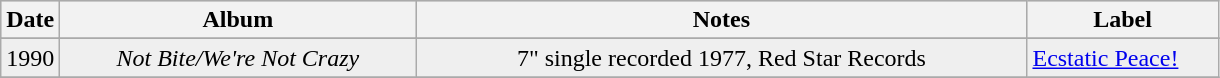<table Class="wikitable" style="text-align: center;" |width=100%>
<tr bgcolor="#CCCCCC">
<th valign="bottom" width="20">Date</th>
<th valign="bottom" width="230">Album</th>
<th valign="bottom" width="400">Notes</th>
<th valign="bottom" width="120">Label</th>
</tr>
<tr>
</tr>
<tr bgcolor="#efefef">
<td valign="top">1990</td>
<td valign="top"><em>Not Bite/We're Not Crazy</em></td>
<td valign="top">7" single recorded 1977, Red Star Records</td>
<td style="text-align: left;" valign="top"><a href='#'>Ecstatic Peace!</a></td>
</tr>
<tr>
</tr>
</table>
